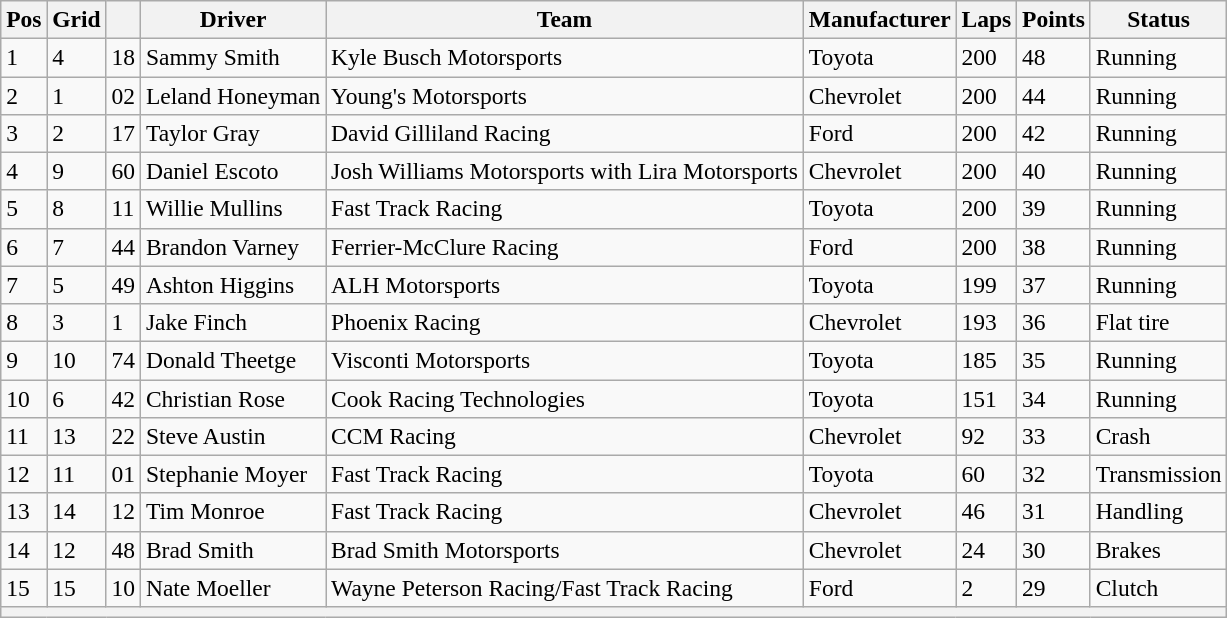<table class="wikitable" style="font-size:98%">
<tr>
<th>Pos</th>
<th>Grid</th>
<th></th>
<th>Driver</th>
<th>Team</th>
<th>Manufacturer</th>
<th>Laps</th>
<th>Points</th>
<th>Status</th>
</tr>
<tr>
<td>1</td>
<td>4</td>
<td>18</td>
<td>Sammy Smith</td>
<td>Kyle Busch Motorsports</td>
<td>Toyota</td>
<td>200</td>
<td>48</td>
<td>Running</td>
</tr>
<tr>
<td>2</td>
<td>1</td>
<td>02</td>
<td>Leland Honeyman</td>
<td>Young's Motorsports</td>
<td>Chevrolet</td>
<td>200</td>
<td>44</td>
<td>Running</td>
</tr>
<tr>
<td>3</td>
<td>2</td>
<td>17</td>
<td>Taylor Gray</td>
<td>David Gilliland Racing</td>
<td>Ford</td>
<td>200</td>
<td>42</td>
<td>Running</td>
</tr>
<tr>
<td>4</td>
<td>9</td>
<td>60</td>
<td>Daniel Escoto</td>
<td>Josh Williams Motorsports with Lira Motorsports</td>
<td>Chevrolet</td>
<td>200</td>
<td>40</td>
<td>Running</td>
</tr>
<tr>
<td>5</td>
<td>8</td>
<td>11</td>
<td>Willie Mullins</td>
<td>Fast Track Racing</td>
<td>Toyota</td>
<td>200</td>
<td>39</td>
<td>Running</td>
</tr>
<tr>
<td>6</td>
<td>7</td>
<td>44</td>
<td>Brandon Varney</td>
<td>Ferrier-McClure Racing</td>
<td>Ford</td>
<td>200</td>
<td>38</td>
<td>Running</td>
</tr>
<tr>
<td>7</td>
<td>5</td>
<td>49</td>
<td>Ashton Higgins</td>
<td>ALH Motorsports</td>
<td>Toyota</td>
<td>199</td>
<td>37</td>
<td>Running</td>
</tr>
<tr>
<td>8</td>
<td>3</td>
<td>1</td>
<td>Jake Finch</td>
<td>Phoenix Racing</td>
<td>Chevrolet</td>
<td>193</td>
<td>36</td>
<td>Flat tire</td>
</tr>
<tr>
<td>9</td>
<td>10</td>
<td>74</td>
<td>Donald Theetge</td>
<td>Visconti Motorsports</td>
<td>Toyota</td>
<td>185</td>
<td>35</td>
<td>Running</td>
</tr>
<tr>
<td>10</td>
<td>6</td>
<td>42</td>
<td>Christian Rose</td>
<td>Cook Racing Technologies</td>
<td>Toyota</td>
<td>151</td>
<td>34</td>
<td>Running</td>
</tr>
<tr>
<td>11</td>
<td>13</td>
<td>22</td>
<td>Steve Austin</td>
<td>CCM Racing</td>
<td>Chevrolet</td>
<td>92</td>
<td>33</td>
<td>Crash</td>
</tr>
<tr>
<td>12</td>
<td>11</td>
<td>01</td>
<td>Stephanie Moyer</td>
<td>Fast Track Racing</td>
<td>Toyota</td>
<td>60</td>
<td>32</td>
<td>Transmission</td>
</tr>
<tr>
<td>13</td>
<td>14</td>
<td>12</td>
<td>Tim Monroe</td>
<td>Fast Track Racing</td>
<td>Chevrolet</td>
<td>46</td>
<td>31</td>
<td>Handling</td>
</tr>
<tr>
<td>14</td>
<td>12</td>
<td>48</td>
<td>Brad Smith</td>
<td>Brad Smith Motorsports</td>
<td>Chevrolet</td>
<td>24</td>
<td>30</td>
<td>Brakes</td>
</tr>
<tr>
<td>15</td>
<td>15</td>
<td>10</td>
<td>Nate Moeller</td>
<td>Wayne Peterson Racing/Fast Track Racing</td>
<td>Ford</td>
<td>2</td>
<td>29</td>
<td>Clutch</td>
</tr>
<tr>
<th colspan="9"></th>
</tr>
</table>
